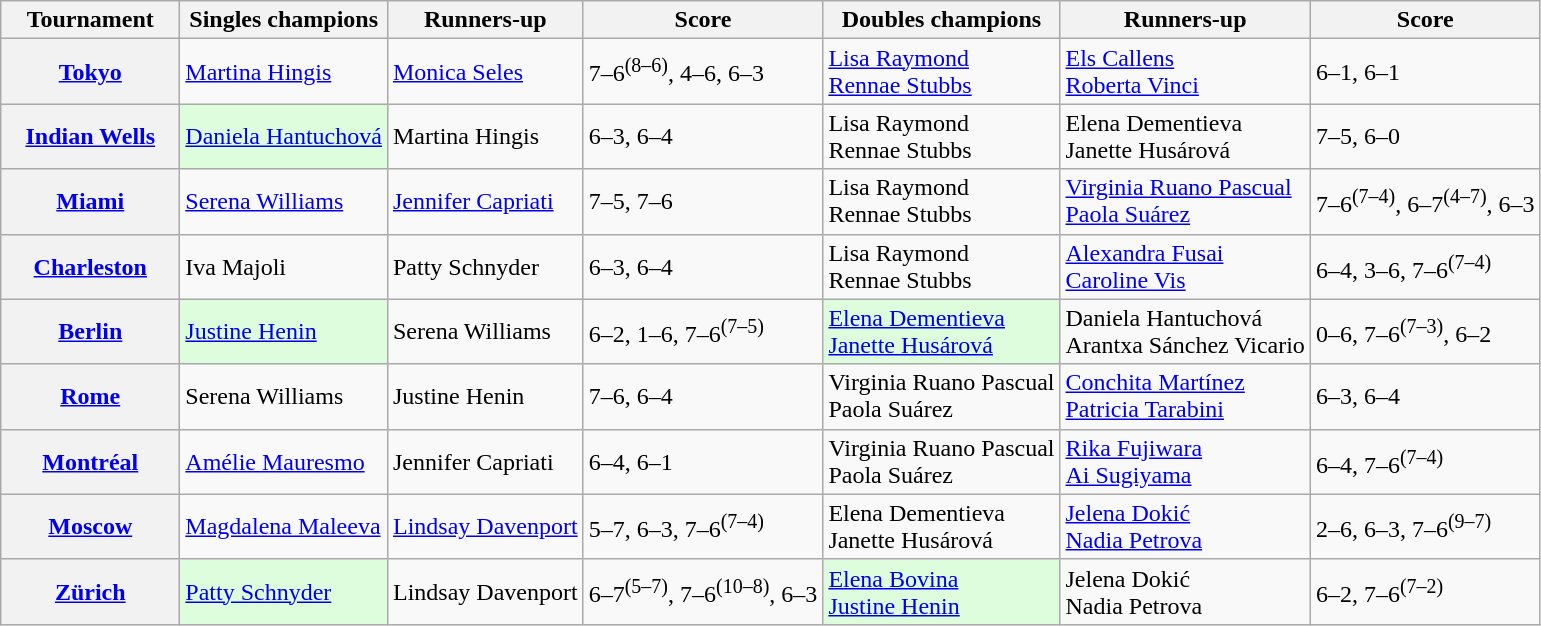<table class="wikitable plainrowheaders">
<tr>
<th scope="col" style="min-width:7em">Tournament</th>
<th scope="col">Singles champions</th>
<th scope="col">Runners-up</th>
<th scope="col">Score</th>
<th scope="col">Doubles champions</th>
<th scope="col">Runners-up</th>
<th scope="col">Score</th>
</tr>
<tr>
<th scope="row"><strong><a href='#'>Tokyo</a></strong><br></th>
<td> <a href='#'>Martina Hingis</a></td>
<td> <a href='#'>Monica Seles</a></td>
<td>7–6<sup>(8–6)</sup>, 4–6, 6–3</td>
<td> <a href='#'>Lisa Raymond</a> <br>  <a href='#'>Rennae Stubbs</a></td>
<td> <a href='#'>Els Callens</a> <br>  <a href='#'>Roberta Vinci</a></td>
<td>6–1, 6–1</td>
</tr>
<tr>
<th scope="row"><strong><a href='#'>Indian Wells</a></strong><br></th>
<td style="background:#ddfddd"> <a href='#'>Daniela Hantuchová</a></td>
<td> Martina Hingis</td>
<td>6–3, 6–4</td>
<td> Lisa Raymond <br>  Rennae Stubbs</td>
<td> Elena Dementieva <br>  Janette Husárová</td>
<td>7–5, 6–0</td>
</tr>
<tr>
<th scope="row"><strong><a href='#'>Miami</a></strong><br></th>
<td> <a href='#'>Serena Williams</a></td>
<td> <a href='#'>Jennifer Capriati</a></td>
<td>7–5, 7–6</td>
<td> Lisa Raymond <br>  Rennae Stubbs</td>
<td> <a href='#'>Virginia Ruano Pascual</a> <br>  <a href='#'>Paola Suárez</a></td>
<td>7–6<sup>(7–4)</sup>, 6–7<sup>(4–7)</sup>, 6–3</td>
</tr>
<tr>
<th scope="row"><strong><a href='#'>Charleston</a></strong><br></th>
<td> Iva Majoli</td>
<td> Patty Schnyder</td>
<td>6–3, 6–4</td>
<td> Lisa Raymond <br>  Rennae Stubbs</td>
<td> <a href='#'>Alexandra Fusai</a> <br>  <a href='#'>Caroline Vis</a></td>
<td>6–4, 3–6, 7–6<sup>(7–4)</sup></td>
</tr>
<tr>
<th scope="row"><strong><a href='#'>Berlin</a></strong><br></th>
<td style="background:#ddfddd"> <a href='#'>Justine Henin</a></td>
<td> Serena Williams</td>
<td>6–2, 1–6, 7–6<sup>(7–5)</sup></td>
<td style="background:#ddfddd"> <a href='#'>Elena Dementieva</a> <br>  <a href='#'>Janette Husárová</a></td>
<td> Daniela Hantuchová <br>  Arantxa Sánchez Vicario</td>
<td>0–6, 7–6<sup>(7–3)</sup>, 6–2</td>
</tr>
<tr>
<th scope="row"><strong><a href='#'>Rome</a></strong><br></th>
<td> Serena Williams</td>
<td> Justine Henin</td>
<td>7–6, 6–4</td>
<td> Virginia Ruano Pascual <br>  Paola Suárez</td>
<td> <a href='#'>Conchita Martínez</a> <br>  <a href='#'>Patricia Tarabini</a></td>
<td>6–3, 6–4</td>
</tr>
<tr>
<th scope="row"><strong><a href='#'>Montréal</a></strong><br></th>
<td> <a href='#'>Amélie Mauresmo</a></td>
<td> Jennifer Capriati</td>
<td>6–4, 6–1</td>
<td> Virginia Ruano Pascual <br>  Paola Suárez</td>
<td> <a href='#'>Rika Fujiwara</a> <br>  <a href='#'>Ai Sugiyama</a></td>
<td>6–4, 7–6<sup>(7–4)</sup></td>
</tr>
<tr>
<th scope="row"><strong><a href='#'>Moscow</a></strong><br></th>
<td> <a href='#'>Magdalena Maleeva</a></td>
<td> <a href='#'>Lindsay Davenport</a></td>
<td>5–7, 6–3, 7–6<sup>(7–4)</sup></td>
<td> Elena Dementieva <br>  Janette Husárová</td>
<td> <a href='#'>Jelena Dokić</a> <br>  <a href='#'>Nadia Petrova</a></td>
<td>2–6, 6–3, 7–6<sup>(9–7)</sup></td>
</tr>
<tr>
<th scope="row"><strong><a href='#'>Zürich</a></strong><br></th>
<td style="background:#ddfddd"> <a href='#'>Patty Schnyder</a></td>
<td> Lindsay Davenport</td>
<td>6–7<sup>(5–7)</sup>, 7–6<sup>(10–8)</sup>, 6–3</td>
<td style="background:#ddfddd"> <a href='#'>Elena Bovina</a> <br>  <a href='#'>Justine Henin</a></td>
<td> Jelena Dokić <br>  Nadia Petrova</td>
<td>6–2, 7–6<sup>(7–2)</sup></td>
</tr>
</table>
